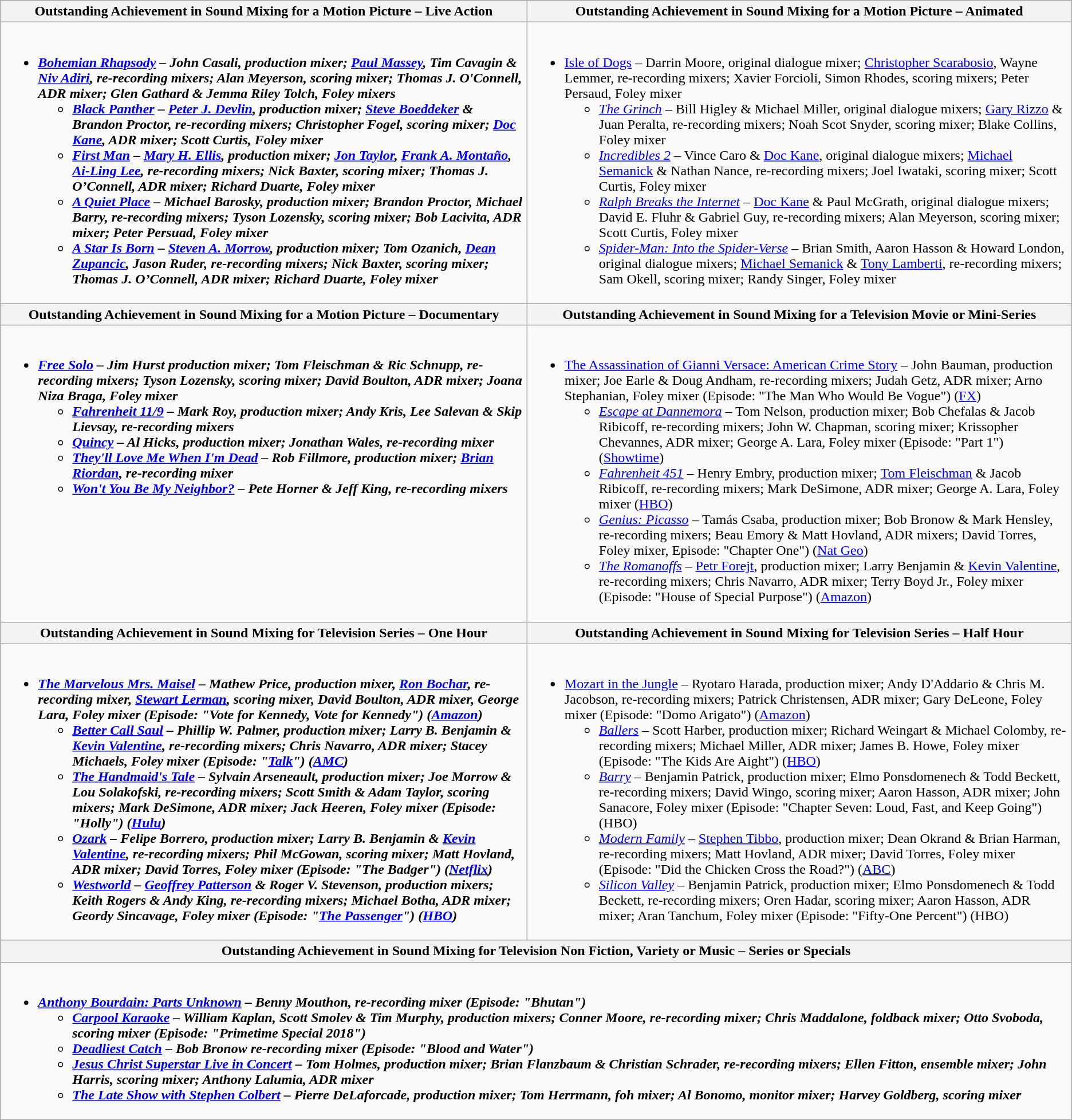<table class=wikitable style="width=100%">
<tr>
<th style="width=50%">Outstanding Achievement in Sound Mixing for a Motion Picture – Live Action</th>
<th style="width=50%">Outstanding Achievement in Sound Mixing for a Motion Picture – Animated</th>
</tr>
<tr>
<td valign="top"><br><ul><li><strong><em><a href='#'>Bohemian Rhapsody</a><em> – John Casali, production mixer; <a href='#'>Paul Massey</a>, Tim Cavagin & <a href='#'>Niv Adiri</a>, re-recording mixers; Alan Meyerson, scoring mixer; Thomas J. O'Connell, ADR mixer; Glen Gathard & Jemma Riley Tolch, Foley mixers<strong><ul><li></em><a href='#'>Black Panther</a><em> – <a href='#'>Peter J. Devlin</a>, production mixer; <a href='#'>Steve Boeddeker</a> & Brandon Proctor, re-recording mixers; Christopher Fogel, scoring mixer; <a href='#'>Doc Kane</a>, ADR mixer; Scott Curtis, Foley mixer</li><li></em><a href='#'>First Man</a><em> – <a href='#'>Mary H. Ellis</a>, production mixer; <a href='#'>Jon Taylor</a>, <a href='#'>Frank A. Montaño</a>, <a href='#'>Ai-Ling Lee</a>, re-recording mixers; Nick Baxter, scoring mixer; Thomas J. O’Connell, ADR mixer; Richard Duarte, Foley mixer</li><li></em><a href='#'>A Quiet Place</a><em> – Michael Barosky, production mixer; Brandon Proctor, Michael Barry, re-recording mixers; Tyson Lozensky, scoring mixer; Bob Lacivita, ADR mixer; Peter Persuad, Foley mixer</li><li></em><a href='#'>A Star Is Born</a><em> – <a href='#'>Steven A. Morrow</a>, production mixer; Tom Ozanich, <a href='#'>Dean Zupancic</a>, Jason Ruder, re-recording mixers; Nick Baxter, scoring mixer; Thomas J. O’Connell, ADR mixer; Richard Duarte, Foley mixer</li></ul></li></ul></td>
<td valign="top"><br><ul><li></em></strong><a href='#'>Isle of Dogs</a></em> – Darrin Moore, original dialogue mixer; <a href='#'>Christopher Scarabosio</a>, Wayne Lemmer, re-recording mixers; Xavier Forcioli, Simon Rhodes, scoring mixers; Peter Persaud, Foley mixer</strong><ul><li><em><a href='#'>The Grinch</a></em> – Bill Higley & Michael Miller, original dialogue mixers; <a href='#'>Gary Rizzo</a> & Juan Peralta, re-recording mixers; Noah Scot Snyder, scoring mixer; Blake Collins, Foley mixer</li><li><em><a href='#'>Incredibles 2</a></em> – Vince Caro & <a href='#'>Doc Kane</a>, original dialogue mixers; <a href='#'>Michael Semanick</a> & Nathan Nance, re-recording mixers; Joel Iwataki, scoring mixer; Scott Curtis, Foley mixer</li><li><em><a href='#'>Ralph Breaks the Internet</a></em> – <a href='#'>Doc Kane</a> & Paul McGrath, original dialogue mixers; David E. Fluhr & Gabriel Guy, re-recording mixers; Alan Meyerson, scoring mixer; Scott Curtis, Foley mixer</li><li><em><a href='#'>Spider-Man: Into the Spider-Verse</a></em> – Brian Smith, Aaron Hasson  & Howard London, original dialogue mixers; <a href='#'>Michael Semanick</a> & <a href='#'>Tony Lamberti</a>, re-recording mixers; Sam Okell, scoring mixer; Randy Singer, Foley mixer</li></ul></li></ul></td>
</tr>
<tr>
<th style="width=50%">Outstanding Achievement in Sound Mixing for a Motion Picture – Documentary</th>
<th style="width=50%">Outstanding Achievement in Sound Mixing for a Television Movie or Mini-Series</th>
</tr>
<tr>
<td valign="top"><br><ul><li><strong><em><a href='#'>Free Solo</a><em> – Jim Hurst production mixer; Tom Fleischman & Ric Schnupp, re-recording mixers; Tyson Lozensky, scoring mixer; David Boulton, ADR mixer; Joana Niza Braga, Foley mixer<strong><ul><li></em><a href='#'>Fahrenheit 11/9</a><em> – Mark Roy, production mixer; Andy Kris, Lee Salevan & Skip Lievsay, re-recording mixers</li><li></em><a href='#'>Quincy</a><em> – Al Hicks, production mixer; Jonathan Wales, re-recording mixer</li><li></em><a href='#'>They'll Love Me When I'm Dead</a><em> – Rob Fillmore, production mixer; <a href='#'>Brian Riordan</a>, re-recording mixer</li><li></em><a href='#'>Won't You Be My Neighbor?</a><em> – Pete Horner & Jeff King, re-recording mixers</li></ul></li></ul></td>
<td valign="top"><br><ul><li></em></strong><a href='#'>The Assassination of Gianni Versace: American Crime Story</a></em> – John Bauman, production mixer; Joe Earle & Doug Andham, re-recording mixers; Judah Getz, ADR mixer; Arno Stephanian, Foley mixer (Episode: "The Man Who Would Be Vogue") (<a href='#'>FX</a>)</strong><ul><li><em><a href='#'>Escape at Dannemora</a></em> – Tom Nelson, production mixer; Bob Chefalas & Jacob Ribicoff, re-recording mixers; John W. Chapman, scoring mixer; Krissopher Chevannes, ADR mixer; George A. Lara, Foley mixer (Episode: "Part 1") (<a href='#'>Showtime</a>)</li><li><em><a href='#'>Fahrenheit 451</a></em> – Henry Embry, production mixer; <a href='#'>Tom Fleischman</a> & Jacob Ribicoff, re-recording mixers; Mark DeSimone, ADR mixer; George A. Lara, Foley mixer (<a href='#'>HBO</a>)</li><li><em><a href='#'>Genius: Picasso</a></em> – Tamás Csaba, production mixer; Bob Bronow & Mark Hensley, re-recording mixers; Beau Emory & Matt Hovland, ADR mixers; David Torres, Foley mixer, Episode: "Chapter One") (<a href='#'>Nat Geo</a>)</li><li><em><a href='#'>The Romanoffs</a></em> – <a href='#'>Petr Forejt</a>, production mixer; Larry Benjamin & <a href='#'>Kevin Valentine</a>, re-recording mixers; Chris Navarro, ADR mixer; Terry Boyd Jr., Foley mixer (Episode: "House of Special Purpose") (<a href='#'>Amazon</a>)</li></ul></li></ul></td>
</tr>
<tr>
<th style="width=50%">Outstanding Achievement in Sound Mixing for Television Series – One Hour</th>
<th style="width=50%">Outstanding Achievement in Sound Mixing for Television Series – Half Hour</th>
</tr>
<tr>
<td valign="top"><br><ul><li><strong><em><a href='#'>The Marvelous Mrs. Maisel</a><em> – Mathew Price, production mixer, <a href='#'>Ron Bochar</a>, re-recording mixer, <a href='#'>Stewart Lerman</a>, scoring mixer, David Boulton, ADR mixer, George Lara, Foley mixer (Episode: "Vote for Kennedy, Vote for Kennedy") (<a href='#'>Amazon</a>)<strong><ul><li></em><a href='#'>Better Call Saul</a><em> – Phillip W. Palmer, production mixer; Larry B. Benjamin & <a href='#'>Kevin Valentine</a>, re-recording mixers; Chris Navarro, ADR mixer; Stacey Michaels, Foley mixer (Episode: "<a href='#'>Talk</a>") (<a href='#'>AMC</a>)</li><li></em><a href='#'>The Handmaid's Tale</a><em> – Sylvain Arseneault, production mixer; Joe Morrow & Lou Solakofski, re-recording mixers; Scott Smith & Adam Taylor, scoring mixers; Mark DeSimone, ADR mixer; Jack Heeren, Foley mixer (Episode: "Holly") (<a href='#'>Hulu</a>)</li><li></em><a href='#'>Ozark</a><em> – Felipe Borrero, production mixer; Larry B. Benjamin & <a href='#'>Kevin Valentine</a>, re-recording mixers; Phil McGowan, scoring mixer; Matt Hovland, ADR mixer; David Torres, Foley mixer (Episode: "The Badger") (<a href='#'>Netflix</a>)</li><li></em><a href='#'>Westworld</a><em> – <a href='#'>Geoffrey Patterson</a> & Roger V. Stevenson, production mixers; Keith Rogers & Andy King, re-recording mixers; Michael Botha, ADR mixer; Geordy Sincavage, Foley mixer (Episode: "<a href='#'>The Passenger</a>") (<a href='#'>HBO</a>)</li></ul></li></ul></td>
<td valign="top"><br><ul><li></em></strong><a href='#'>Mozart in the Jungle</a></em> – Ryotaro Harada, production mixer; Andy D'Addario & Chris M. Jacobson, re-recording mixers; Patrick Christensen, ADR mixer; Gary DeLeone, Foley mixer (Episode: "Domo Arigato") (<a href='#'>Amazon</a>)</strong><ul><li><em><a href='#'>Ballers</a></em> – Scott Harber, production mixer; Richard Weingart & Michael Colomby, re-recording mixers; Michael Miller, ADR mixer; James B. Howe, Foley mixer (Episode: "The Kids Are Aight") (<a href='#'>HBO</a>)</li><li><em><a href='#'>Barry</a></em> – Benjamin Patrick, production mixer; Elmo Ponsdomenech & Todd Beckett, re-recording mixers; David Wingo, scoring mixer; Aaron Hasson, ADR mixer; John Sanacore, Foley mixer (Episode: "Chapter Seven: Loud, Fast, and Keep Going") (HBO)</li><li><em><a href='#'>Modern Family</a></em> – <a href='#'>Stephen Tibbo</a>, production mixer; Dean Okrand & Brian Harman, re-recording mixers; Matt Hovland, ADR mixer; David Torres, Foley mixer (Episode: "Did the Chicken Cross the Road?") (<a href='#'>ABC</a>)</li><li><em><a href='#'>Silicon Valley</a></em> – Benjamin Patrick, production mixer; Elmo Ponsdomenech & Todd Beckett, re-recording mixers; Oren Hadar, scoring mixer; Aaron Hasson, ADR mixer; Aran Tanchum, Foley mixer (Episode: "Fifty-One Percent") (HBO)</li></ul></li></ul></td>
</tr>
<tr>
<th colspan="2" style="width=50%">Outstanding Achievement in Sound Mixing for Television Non Fiction, Variety or Music – Series or Specials</th>
</tr>
<tr>
<td valign="top" colspan="2"><br><ul><li><strong><em><a href='#'>Anthony Bourdain: Parts Unknown</a><em> – Benny Mouthon, re-recording mixer (Episode: "Bhutan")<strong><ul><li></em><a href='#'>Carpool Karaoke</a><em> – William Kaplan, Scott Smolev & Tim Murphy, production mixers; Conner Moore, re-recording mixer; Chris Maddalone, foldback mixer; Otto Svoboda, scoring mixer (Episode: "Primetime Special 2018")</li><li></em><a href='#'>Deadliest Catch</a><em> – Bob Bronow re-recording mixer (Episode: "Blood and Water")</li><li></em><a href='#'>Jesus Christ Superstar Live in Concert</a><em> – Tom Holmes, production mixer; Brian Flanzbaum & Christian Schrader, re-recording mixers; Ellen Fitton, ensemble mixer; John Harris, scoring mixer; Anthony Lalumia, ADR mixer</li><li></em><a href='#'>The Late Show with Stephen Colbert</a><em> – Pierre DeLaforcade, production mixer; Tom Herrmann, foh mixer; Al Bonomo, monitor mixer; Harvey Goldberg, scoring mixer</li></ul></li></ul></td>
</tr>
</table>
